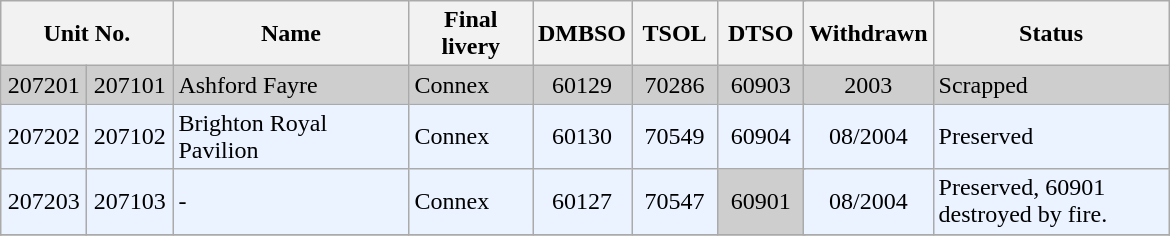<table class="wikitable">
<tr>
<th colspan=2>Unit No.</th>
<th width=150 align=left>Name</th>
<th width=75 align=left>Final livery</th>
<th width=50 colspan=2>DMBSO</th>
<th width=50 colspan=2>TSOL</th>
<th width=50 colspan=2>DTSO</th>
<th align=left>Withdrawn</th>
<th width=150 align=left>Status</th>
</tr>
<tr>
<td width=50 style="background-color:#CECECE" align=center>207201</td>
<td width=50 style="background-color:#CECECE" align=center>207101</td>
<td style="background-color:#CECECE" align=left>Ashford Fayre</td>
<td style="background-color:#CECECE">Connex</td>
<td style="background-color:#CECECE" align=center colspan=2>60129</td>
<td style="background-color:#CECECE" align=center colspan=2>70286</td>
<td style="background-color:#CECECE" align=center colspan=2>60903</td>
<td style="background-color:#CECECE" align=center>2003</td>
<td style="background-color:#CECECE" align=left>Scrapped</td>
</tr>
<tr>
<td style="background-color:#eaf3ff" align=center>207202</td>
<td style="background-color:#eaf3ff" align=center>207102</td>
<td style="background-color:#eaf3ff" align=left>Brighton Royal Pavilion</td>
<td style="background-color:#eaf3ff">Connex</td>
<td style="background-color:#eaf3ff" align=center colspan=2>60130</td>
<td style="background-color:#eaf3ff" align=center colspan=2>70549</td>
<td style="background-color:#eaf3ff" align=center colspan=2>60904</td>
<td style="background-color:#eaf3ff" align=center>08/2004</td>
<td style="background-color:#eaf3ff" align=left>Preserved</td>
</tr>
<tr>
<td style="background-color:#eaf3ff" align=center>207203</td>
<td style="background-color:#eaf3ff" align=center>207103</td>
<td style="background-color:#eaf3ff" align=left>-</td>
<td style="background-color:#eaf3ff">Connex</td>
<td style="background-color:#eaf3ff" align=center colspan=2>60127</td>
<td style="background-color:#eaf3ff" align=center colspan=2>70547</td>
<td style="background-color:#CECECE" align=center colspan=2>60901</td>
<td style="background-color:#eaf3ff" align=center>08/2004</td>
<td style="background-color:#eaf3ff" align=left>Preserved, 60901 destroyed by fire.</td>
</tr>
<tr>
</tr>
</table>
